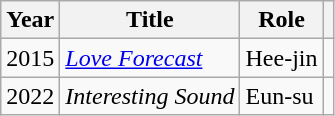<table class="wikitable">
<tr>
<th scope="col">Year</th>
<th scope="col">Title</th>
<th scope="col">Role</th>
<th scope="col"></th>
</tr>
<tr>
<td>2015</td>
<td><em><a href='#'>Love Forecast</a></em></td>
<td>Hee-jin</td>
<td></td>
</tr>
<tr>
<td>2022</td>
<td><em>Interesting Sound</em></td>
<td>Eun-su</td>
<td></td>
</tr>
</table>
